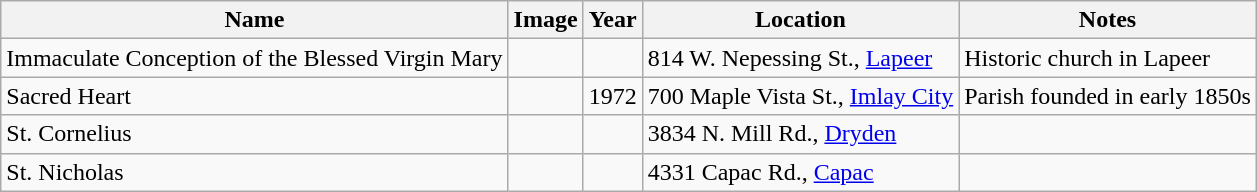<table class="wikitable sortable">
<tr>
<th>Name</th>
<th class="unsortable">Image</th>
<th>Year</th>
<th class="unsortable">Location</th>
<th class="unsortable">Notes</th>
</tr>
<tr>
<td>Immaculate Conception of the Blessed Virgin Mary</td>
<td></td>
<td></td>
<td>814 W. Nepessing St., <a href='#'>Lapeer</a></td>
<td>Historic church in Lapeer</td>
</tr>
<tr>
<td>Sacred Heart</td>
<td></td>
<td>1972</td>
<td>700 Maple Vista St., <a href='#'>Imlay City</a></td>
<td>Parish founded in early 1850s</td>
</tr>
<tr>
<td>St. Cornelius</td>
<td></td>
<td></td>
<td>3834 N. Mill Rd., <a href='#'>Dryden</a></td>
<td></td>
</tr>
<tr>
<td>St. Nicholas</td>
<td></td>
<td></td>
<td>4331 Capac Rd., <a href='#'>Capac</a></td>
</tr>
</table>
